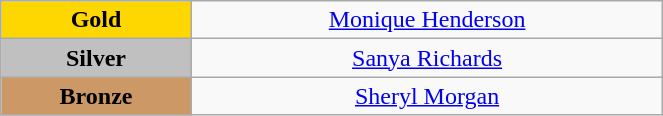<table class="wikitable" style="text-align:center; " width="35%">
<tr>
<td bgcolor="gold"><strong>Gold</strong></td>
<td><a href='#'>Monique Henderson</a><br>  <small><em></em></small></td>
</tr>
<tr>
<td bgcolor="silver"><strong>Silver</strong></td>
<td><a href='#'>Sanya Richards</a><br>  <small><em></em></small></td>
</tr>
<tr>
<td bgcolor="CC9966"><strong>Bronze</strong></td>
<td><a href='#'>Sheryl Morgan</a><br>  <small><em></em></small></td>
</tr>
</table>
